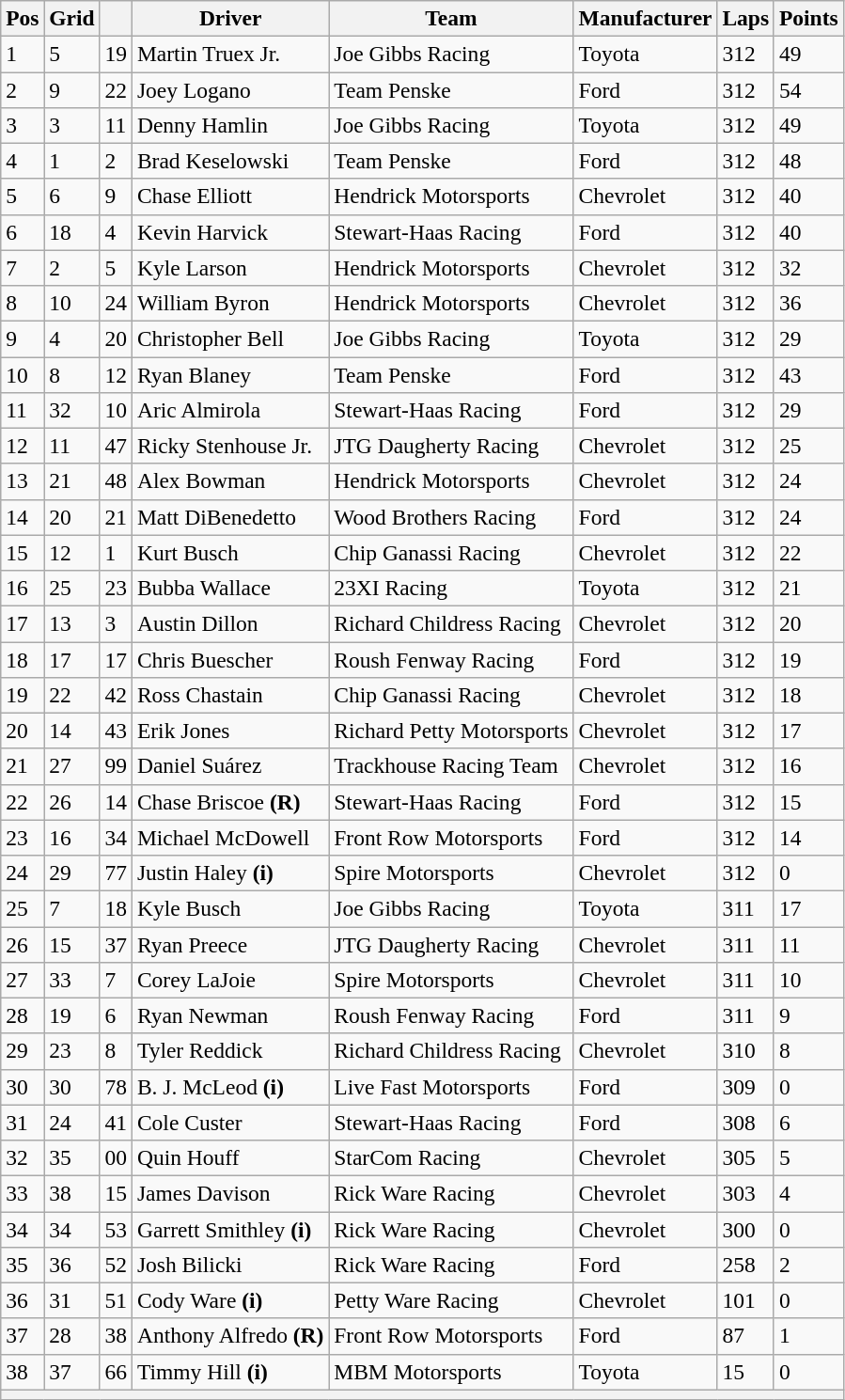<table class="wikitable" style="font-size:98%">
<tr>
<th>Pos</th>
<th>Grid</th>
<th></th>
<th>Driver</th>
<th>Team</th>
<th>Manufacturer</th>
<th>Laps</th>
<th>Points</th>
</tr>
<tr>
<td>1</td>
<td>5</td>
<td>19</td>
<td>Martin Truex Jr.</td>
<td>Joe Gibbs Racing</td>
<td>Toyota</td>
<td>312</td>
<td>49</td>
</tr>
<tr>
<td>2</td>
<td>9</td>
<td>22</td>
<td>Joey Logano</td>
<td>Team Penske</td>
<td>Ford</td>
<td>312</td>
<td>54</td>
</tr>
<tr>
<td>3</td>
<td>3</td>
<td>11</td>
<td>Denny Hamlin</td>
<td>Joe Gibbs Racing</td>
<td>Toyota</td>
<td>312</td>
<td>49</td>
</tr>
<tr>
<td>4</td>
<td>1</td>
<td>2</td>
<td>Brad Keselowski</td>
<td>Team Penske</td>
<td>Ford</td>
<td>312</td>
<td>48</td>
</tr>
<tr>
<td>5</td>
<td>6</td>
<td>9</td>
<td>Chase Elliott</td>
<td>Hendrick Motorsports</td>
<td>Chevrolet</td>
<td>312</td>
<td>40</td>
</tr>
<tr>
<td>6</td>
<td>18</td>
<td>4</td>
<td>Kevin Harvick</td>
<td>Stewart-Haas Racing</td>
<td>Ford</td>
<td>312</td>
<td>40</td>
</tr>
<tr>
<td>7</td>
<td>2</td>
<td>5</td>
<td>Kyle Larson</td>
<td>Hendrick Motorsports</td>
<td>Chevrolet</td>
<td>312</td>
<td>32</td>
</tr>
<tr>
<td>8</td>
<td>10</td>
<td>24</td>
<td>William Byron</td>
<td>Hendrick Motorsports</td>
<td>Chevrolet</td>
<td>312</td>
<td>36</td>
</tr>
<tr>
<td>9</td>
<td>4</td>
<td>20</td>
<td>Christopher Bell</td>
<td>Joe Gibbs Racing</td>
<td>Toyota</td>
<td>312</td>
<td>29</td>
</tr>
<tr>
<td>10</td>
<td>8</td>
<td>12</td>
<td>Ryan Blaney</td>
<td>Team Penske</td>
<td>Ford</td>
<td>312</td>
<td>43</td>
</tr>
<tr>
<td>11</td>
<td>32</td>
<td>10</td>
<td>Aric Almirola</td>
<td>Stewart-Haas Racing</td>
<td>Ford</td>
<td>312</td>
<td>29</td>
</tr>
<tr>
<td>12</td>
<td>11</td>
<td>47</td>
<td>Ricky Stenhouse Jr.</td>
<td>JTG Daugherty Racing</td>
<td>Chevrolet</td>
<td>312</td>
<td>25</td>
</tr>
<tr>
<td>13</td>
<td>21</td>
<td>48</td>
<td>Alex Bowman</td>
<td>Hendrick Motorsports</td>
<td>Chevrolet</td>
<td>312</td>
<td>24</td>
</tr>
<tr>
<td>14</td>
<td>20</td>
<td>21</td>
<td>Matt DiBenedetto</td>
<td>Wood Brothers Racing</td>
<td>Ford</td>
<td>312</td>
<td>24</td>
</tr>
<tr>
<td>15</td>
<td>12</td>
<td>1</td>
<td>Kurt Busch</td>
<td>Chip Ganassi Racing</td>
<td>Chevrolet</td>
<td>312</td>
<td>22</td>
</tr>
<tr>
<td>16</td>
<td>25</td>
<td>23</td>
<td>Bubba Wallace</td>
<td>23XI Racing</td>
<td>Toyota</td>
<td>312</td>
<td>21</td>
</tr>
<tr>
<td>17</td>
<td>13</td>
<td>3</td>
<td>Austin Dillon</td>
<td>Richard Childress Racing</td>
<td>Chevrolet</td>
<td>312</td>
<td>20</td>
</tr>
<tr>
<td>18</td>
<td>17</td>
<td>17</td>
<td>Chris Buescher</td>
<td>Roush Fenway Racing</td>
<td>Ford</td>
<td>312</td>
<td>19</td>
</tr>
<tr>
<td>19</td>
<td>22</td>
<td>42</td>
<td>Ross Chastain</td>
<td>Chip Ganassi Racing</td>
<td>Chevrolet</td>
<td>312</td>
<td>18</td>
</tr>
<tr>
<td>20</td>
<td>14</td>
<td>43</td>
<td>Erik Jones</td>
<td>Richard Petty Motorsports</td>
<td>Chevrolet</td>
<td>312</td>
<td>17</td>
</tr>
<tr>
<td>21</td>
<td>27</td>
<td>99</td>
<td>Daniel Suárez</td>
<td>Trackhouse Racing Team</td>
<td>Chevrolet</td>
<td>312</td>
<td>16</td>
</tr>
<tr>
<td>22</td>
<td>26</td>
<td>14</td>
<td>Chase Briscoe <strong>(R)</strong></td>
<td>Stewart-Haas Racing</td>
<td>Ford</td>
<td>312</td>
<td>15</td>
</tr>
<tr>
<td>23</td>
<td>16</td>
<td>34</td>
<td>Michael McDowell</td>
<td>Front Row Motorsports</td>
<td>Ford</td>
<td>312</td>
<td>14</td>
</tr>
<tr>
<td>24</td>
<td>29</td>
<td>77</td>
<td>Justin Haley <strong>(i)</strong></td>
<td>Spire Motorsports</td>
<td>Chevrolet</td>
<td>312</td>
<td>0</td>
</tr>
<tr>
<td>25</td>
<td>7</td>
<td>18</td>
<td>Kyle Busch</td>
<td>Joe Gibbs Racing</td>
<td>Toyota</td>
<td>311</td>
<td>17</td>
</tr>
<tr>
<td>26</td>
<td>15</td>
<td>37</td>
<td>Ryan Preece</td>
<td>JTG Daugherty Racing</td>
<td>Chevrolet</td>
<td>311</td>
<td>11</td>
</tr>
<tr>
<td>27</td>
<td>33</td>
<td>7</td>
<td>Corey LaJoie</td>
<td>Spire Motorsports</td>
<td>Chevrolet</td>
<td>311</td>
<td>10</td>
</tr>
<tr>
<td>28</td>
<td>19</td>
<td>6</td>
<td>Ryan Newman</td>
<td>Roush Fenway Racing</td>
<td>Ford</td>
<td>311</td>
<td>9</td>
</tr>
<tr>
<td>29</td>
<td>23</td>
<td>8</td>
<td>Tyler Reddick</td>
<td>Richard Childress Racing</td>
<td>Chevrolet</td>
<td>310</td>
<td>8</td>
</tr>
<tr>
<td>30</td>
<td>30</td>
<td>78</td>
<td>B. J. McLeod <strong>(i)</strong></td>
<td>Live Fast Motorsports</td>
<td>Ford</td>
<td>309</td>
<td>0</td>
</tr>
<tr>
<td>31</td>
<td>24</td>
<td>41</td>
<td>Cole Custer</td>
<td>Stewart-Haas Racing</td>
<td>Ford</td>
<td>308</td>
<td>6</td>
</tr>
<tr>
<td>32</td>
<td>35</td>
<td>00</td>
<td>Quin Houff</td>
<td>StarCom Racing</td>
<td>Chevrolet</td>
<td>305</td>
<td>5</td>
</tr>
<tr>
<td>33</td>
<td>38</td>
<td>15</td>
<td>James Davison</td>
<td>Rick Ware Racing</td>
<td>Chevrolet</td>
<td>303</td>
<td>4</td>
</tr>
<tr>
<td>34</td>
<td>34</td>
<td>53</td>
<td>Garrett Smithley <strong>(i)</strong></td>
<td>Rick Ware Racing</td>
<td>Chevrolet</td>
<td>300</td>
<td>0</td>
</tr>
<tr>
<td>35</td>
<td>36</td>
<td>52</td>
<td>Josh Bilicki</td>
<td>Rick Ware Racing</td>
<td>Ford</td>
<td>258</td>
<td>2</td>
</tr>
<tr>
<td>36</td>
<td>31</td>
<td>51</td>
<td>Cody Ware <strong>(i)</strong></td>
<td>Petty Ware Racing</td>
<td>Chevrolet</td>
<td>101</td>
<td>0</td>
</tr>
<tr>
<td>37</td>
<td>28</td>
<td>38</td>
<td>Anthony Alfredo <strong>(R)</strong></td>
<td>Front Row Motorsports</td>
<td>Ford</td>
<td>87</td>
<td>1</td>
</tr>
<tr>
<td>38</td>
<td>37</td>
<td>66</td>
<td>Timmy Hill <strong>(i)</strong></td>
<td>MBM Motorsports</td>
<td>Toyota</td>
<td>15</td>
<td>0</td>
</tr>
<tr>
<th colspan="8"></th>
</tr>
</table>
